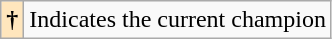<table class="wikitable">
<tr>
<th style="background:#ffe6bd;">†</th>
<td>Indicates the current champion</td>
</tr>
</table>
